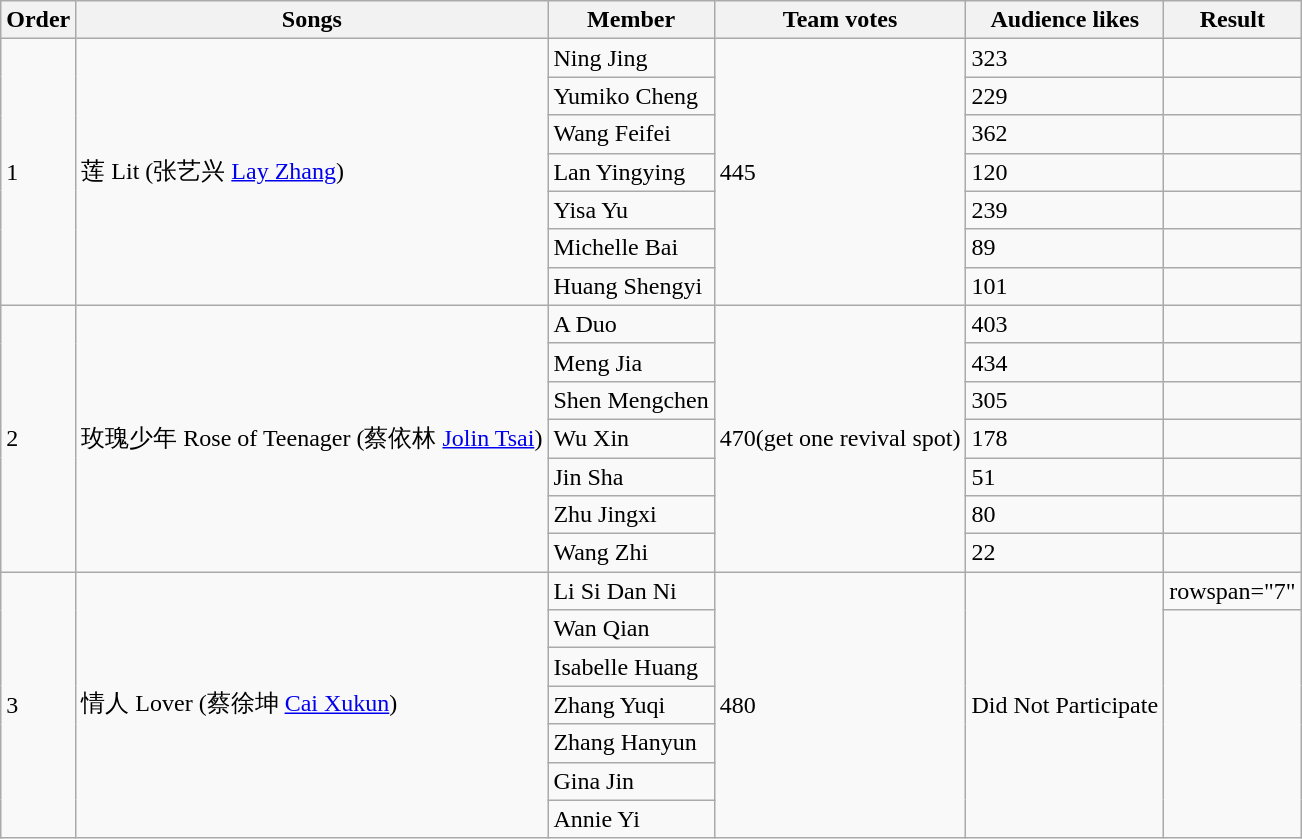<table class="wikitable">
<tr>
<th>Order</th>
<th>Songs</th>
<th>Member</th>
<th>Team votes</th>
<th>Audience likes</th>
<th>Result</th>
</tr>
<tr>
<td rowspan="7">1</td>
<td rowspan="7">莲 Lit (张艺兴 <a href='#'>Lay Zhang</a>)</td>
<td>Ning Jing</td>
<td rowspan="7">445</td>
<td>323</td>
<td></td>
</tr>
<tr>
<td>Yumiko Cheng</td>
<td>229</td>
<td></td>
</tr>
<tr>
<td>Wang Feifei</td>
<td>362</td>
<td></td>
</tr>
<tr>
<td>Lan Yingying</td>
<td>120</td>
<td></td>
</tr>
<tr>
<td>Yisa Yu</td>
<td>239</td>
<td></td>
</tr>
<tr>
<td>Michelle Bai</td>
<td>89</td>
<td></td>
</tr>
<tr>
<td>Huang Shengyi</td>
<td>101</td>
<td></td>
</tr>
<tr>
<td rowspan="7">2</td>
<td rowspan="7">玫瑰少年 Rose of Teenager (蔡依林 <a href='#'>Jolin Tsai</a>)</td>
<td>A Duo</td>
<td rowspan="7">470(get one revival spot)</td>
<td>403</td>
<td></td>
</tr>
<tr>
<td>Meng Jia</td>
<td>434</td>
<td></td>
</tr>
<tr>
<td>Shen Mengchen</td>
<td>305</td>
<td></td>
</tr>
<tr>
<td>Wu Xin</td>
<td>178</td>
<td></td>
</tr>
<tr>
<td>Jin Sha</td>
<td>51</td>
<td></td>
</tr>
<tr>
<td>Zhu Jingxi</td>
<td>80</td>
<td></td>
</tr>
<tr>
<td>Wang Zhi</td>
<td>22</td>
<td></td>
</tr>
<tr>
<td rowspan="7">3</td>
<td rowspan="7">情人 Lover (蔡徐坤 <a href='#'>Cai Xukun</a>)</td>
<td>Li Si Dan Ni</td>
<td rowspan="7">480</td>
<td rowspan="7">Did Not Participate</td>
<td>rowspan="7" </td>
</tr>
<tr>
<td>Wan Qian</td>
</tr>
<tr>
<td>Isabelle Huang</td>
</tr>
<tr>
<td>Zhang Yuqi</td>
</tr>
<tr>
<td>Zhang Hanyun</td>
</tr>
<tr>
<td>Gina Jin</td>
</tr>
<tr>
<td>Annie Yi</td>
</tr>
</table>
